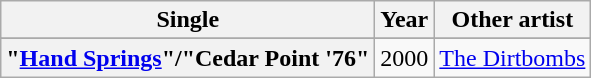<table class="wikitable plainrowheaders" style="text-align:center;">
<tr>
<th rowspan="1" scope="col">Single</th>
<th rowspan="1" scope="col">Year</th>
<th rowspan="1" scope="col">Other artist</th>
</tr>
<tr>
</tr>
<tr>
<th scope="row">"<a href='#'>Hand Springs</a>"/"Cedar Point '76"</th>
<td>2000</td>
<td><a href='#'>The Dirtbombs</a></td>
</tr>
</table>
